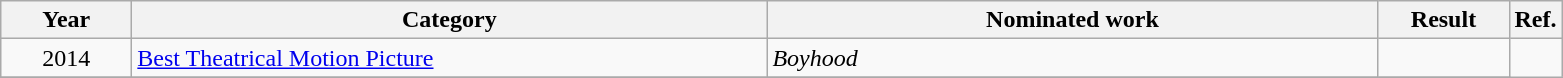<table class=wikitable>
<tr>
<th scope="col" style="width:5em;">Year</th>
<th scope="col" style="width:26em;">Category</th>
<th scope="col" style="width:25em;">Nominated work</th>
<th scope="col" style="width:5em;">Result</th>
<th>Ref.</th>
</tr>
<tr>
<td style="text-align:center;">2014</td>
<td><a href='#'>Best Theatrical Motion Picture</a></td>
<td><em>Boyhood</em></td>
<td></td>
</tr>
<tr>
</tr>
</table>
